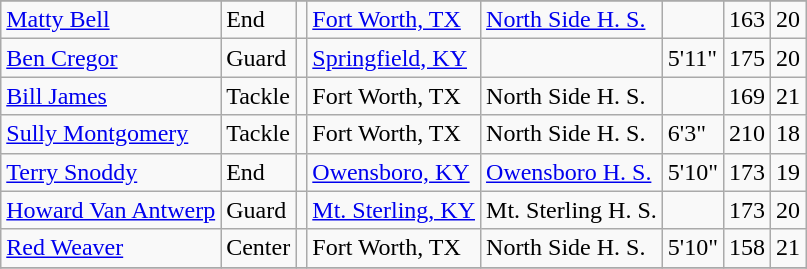<table class="wikitable">
<tr>
</tr>
<tr>
<td><a href='#'>Matty Bell</a></td>
<td>End</td>
<td></td>
<td><a href='#'>Fort Worth, TX</a></td>
<td><a href='#'>North Side H. S.</a></td>
<td></td>
<td>163</td>
<td>20</td>
</tr>
<tr>
<td><a href='#'>Ben Cregor</a></td>
<td>Guard</td>
<td></td>
<td><a href='#'>Springfield, KY</a></td>
<td></td>
<td>5'11"</td>
<td>175</td>
<td>20</td>
</tr>
<tr>
<td><a href='#'>Bill James</a></td>
<td>Tackle</td>
<td></td>
<td>Fort Worth, TX</td>
<td>North Side H. S.</td>
<td></td>
<td>169</td>
<td>21</td>
</tr>
<tr>
<td><a href='#'>Sully Montgomery</a></td>
<td>Tackle</td>
<td></td>
<td>Fort Worth, TX</td>
<td>North Side H. S.</td>
<td>6'3"</td>
<td>210</td>
<td>18</td>
</tr>
<tr>
<td><a href='#'>Terry Snoddy</a></td>
<td>End</td>
<td></td>
<td><a href='#'>Owensboro, KY</a></td>
<td><a href='#'>Owensboro H. S.</a></td>
<td>5'10"</td>
<td>173</td>
<td>19</td>
</tr>
<tr>
<td><a href='#'>Howard Van Antwerp</a></td>
<td>Guard</td>
<td></td>
<td><a href='#'>Mt. Sterling, KY</a></td>
<td>Mt. Sterling H. S.</td>
<td></td>
<td>173</td>
<td>20</td>
</tr>
<tr>
<td><a href='#'>Red Weaver</a></td>
<td>Center</td>
<td></td>
<td>Fort Worth, TX</td>
<td>North Side H. S.</td>
<td>5'10"</td>
<td>158</td>
<td>21</td>
</tr>
<tr>
</tr>
</table>
